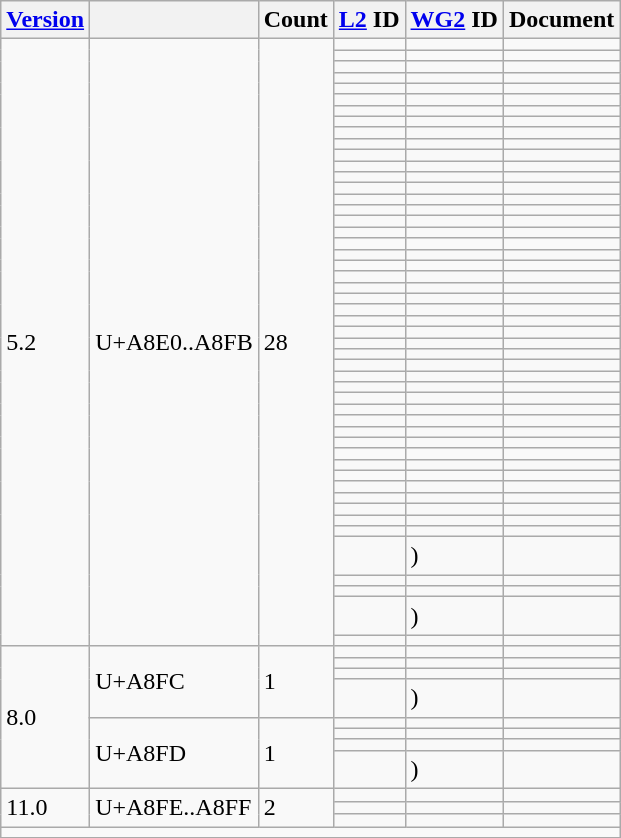<table class="wikitable collapsible sticky-header">
<tr>
<th><a href='#'>Version</a></th>
<th></th>
<th>Count</th>
<th><a href='#'>L2</a> ID</th>
<th><a href='#'>WG2</a> ID</th>
<th>Document</th>
</tr>
<tr>
<td rowspan="50">5.2</td>
<td rowspan="50">U+A8E0..A8FB</td>
<td rowspan="50">28</td>
<td></td>
<td></td>
<td></td>
</tr>
<tr>
<td></td>
<td></td>
<td></td>
</tr>
<tr>
<td></td>
<td></td>
<td></td>
</tr>
<tr>
<td></td>
<td></td>
<td></td>
</tr>
<tr>
<td></td>
<td></td>
<td></td>
</tr>
<tr>
<td></td>
<td></td>
<td></td>
</tr>
<tr>
<td></td>
<td></td>
<td></td>
</tr>
<tr>
<td></td>
<td></td>
<td></td>
</tr>
<tr>
<td></td>
<td></td>
<td></td>
</tr>
<tr>
<td></td>
<td></td>
<td></td>
</tr>
<tr>
<td></td>
<td></td>
<td></td>
</tr>
<tr>
<td></td>
<td></td>
<td></td>
</tr>
<tr>
<td></td>
<td></td>
<td></td>
</tr>
<tr>
<td></td>
<td></td>
<td></td>
</tr>
<tr>
<td></td>
<td></td>
<td></td>
</tr>
<tr>
<td></td>
<td></td>
<td></td>
</tr>
<tr>
<td></td>
<td></td>
<td></td>
</tr>
<tr>
<td></td>
<td></td>
<td></td>
</tr>
<tr>
<td></td>
<td></td>
<td></td>
</tr>
<tr>
<td></td>
<td></td>
<td></td>
</tr>
<tr>
<td></td>
<td></td>
<td></td>
</tr>
<tr>
<td></td>
<td></td>
<td></td>
</tr>
<tr>
<td></td>
<td></td>
<td></td>
</tr>
<tr>
<td></td>
<td></td>
<td></td>
</tr>
<tr>
<td></td>
<td></td>
<td></td>
</tr>
<tr>
<td></td>
<td></td>
<td></td>
</tr>
<tr>
<td></td>
<td></td>
<td></td>
</tr>
<tr>
<td></td>
<td></td>
<td></td>
</tr>
<tr>
<td></td>
<td></td>
<td></td>
</tr>
<tr>
<td></td>
<td></td>
<td></td>
</tr>
<tr>
<td></td>
<td></td>
<td></td>
</tr>
<tr>
<td></td>
<td></td>
<td></td>
</tr>
<tr>
<td></td>
<td></td>
<td></td>
</tr>
<tr>
<td></td>
<td></td>
<td></td>
</tr>
<tr>
<td></td>
<td></td>
<td></td>
</tr>
<tr>
<td></td>
<td></td>
<td></td>
</tr>
<tr>
<td></td>
<td></td>
<td></td>
</tr>
<tr>
<td></td>
<td></td>
<td></td>
</tr>
<tr>
<td></td>
<td></td>
<td></td>
</tr>
<tr>
<td></td>
<td></td>
<td></td>
</tr>
<tr>
<td></td>
<td></td>
<td></td>
</tr>
<tr>
<td></td>
<td></td>
<td></td>
</tr>
<tr>
<td></td>
<td></td>
<td></td>
</tr>
<tr>
<td></td>
<td></td>
<td></td>
</tr>
<tr>
<td></td>
<td></td>
<td></td>
</tr>
<tr>
<td></td>
<td> )</td>
<td></td>
</tr>
<tr>
<td></td>
<td></td>
<td></td>
</tr>
<tr>
<td></td>
<td></td>
<td></td>
</tr>
<tr>
<td></td>
<td> )</td>
<td></td>
</tr>
<tr>
<td></td>
<td></td>
<td></td>
</tr>
<tr>
<td rowspan="8">8.0</td>
<td rowspan="4">U+A8FC</td>
<td rowspan="4">1</td>
<td></td>
<td></td>
<td></td>
</tr>
<tr>
<td></td>
<td></td>
<td></td>
</tr>
<tr>
<td></td>
<td></td>
<td></td>
</tr>
<tr>
<td></td>
<td> )</td>
<td></td>
</tr>
<tr>
<td rowspan="4">U+A8FD</td>
<td rowspan="4">1</td>
<td></td>
<td></td>
<td></td>
</tr>
<tr>
<td></td>
<td></td>
<td></td>
</tr>
<tr>
<td></td>
<td></td>
<td></td>
</tr>
<tr>
<td></td>
<td> )</td>
<td></td>
</tr>
<tr>
<td rowspan="3">11.0</td>
<td rowspan="3">U+A8FE..A8FF</td>
<td rowspan="3">2</td>
<td></td>
<td></td>
<td></td>
</tr>
<tr>
<td></td>
<td></td>
<td></td>
</tr>
<tr>
<td></td>
<td></td>
<td></td>
</tr>
<tr class="sortbottom">
<td colspan="6"></td>
</tr>
</table>
